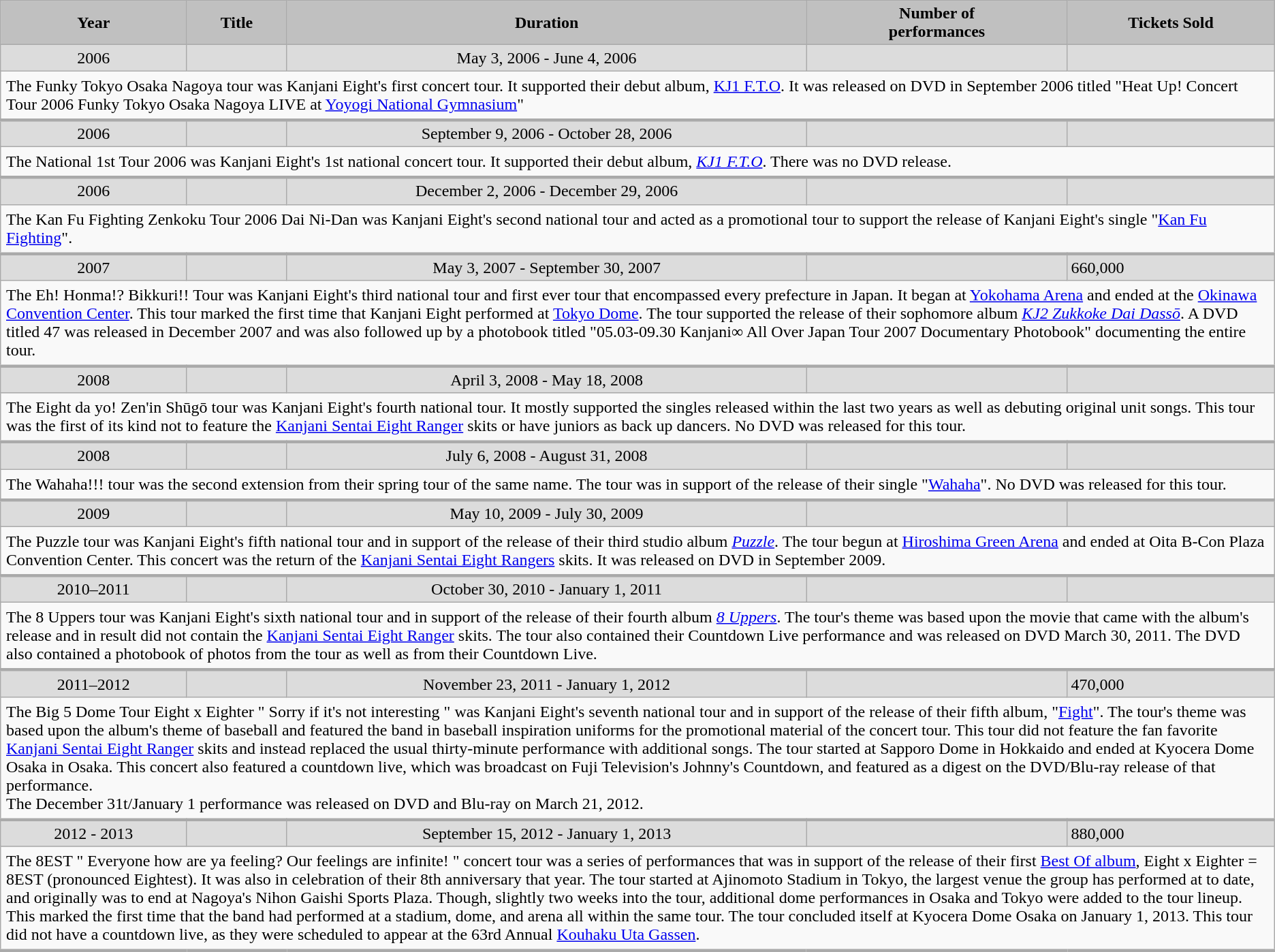<table class="wikitable">
<tr>
<th style="background-color: #C0C0C0;">Year</th>
<th style="background-color: #C0C0C0;">Title</th>
<th style="background-color: #C0C0C0;">Duration</th>
<th style="background-color: #C0C0C0;">Number of<br>performances</th>
<th style="background-color: #C0C0C0;">Tickets Sold</th>
</tr>
<tr>
<td style="background-color: #DCDCDC;" align="center">2006</td>
<td style="background-color: #DCDCDC;" align="center"></td>
<td style="background-color: #DCDCDC;" align="center">May 3, 2006 - June 4, 2006</td>
<td style="background-color: #DCDCDC;"></td>
<td style="background-color: #DCDCDC;"></td>
</tr>
<tr>
<td colspan="5" style="border-bottom-width:3px; padding:5px;">The Funky Tokyo Osaka Nagoya tour was Kanjani Eight's first concert tour. It supported their debut album, <a href='#'>KJ1 F.T.O</a>. It was released on DVD in September 2006 titled "Heat Up! Concert Tour 2006 Funky Tokyo Osaka Nagoya LIVE at <a href='#'>Yoyogi National Gymnasium</a>"</td>
</tr>
<tr>
<td style="background-color: #DCDCDC;" align="center">2006</td>
<td style="background-color: #DCDCDC;" align="center"></td>
<td style="background-color: #DCDCDC;" align="center">September 9, 2006 - October 28, 2006</td>
<td style="background-color: #DCDCDC;"></td>
<td style="background-color: #DCDCDC;"></td>
</tr>
<tr>
<td colspan="5" style="border-bottom-width:3px; padding:5px;">The National 1st Tour 2006 was Kanjani Eight's 1st national concert tour. It supported their debut album, <em><a href='#'>KJ1 F.T.O</a></em>. There was no DVD release.</td>
</tr>
<tr>
<td style="background-color: #DCDCDC;" align="center">2006</td>
<td style="background-color: #DCDCDC;" align="center"></td>
<td style="background-color: #DCDCDC;" align="center">December 2, 2006 - December 29, 2006</td>
<td style="background-color: #DCDCDC;"></td>
<td style="background-color: #DCDCDC;"></td>
</tr>
<tr>
<td colspan="5" style="border-bottom-width:3px; padding:5px;">The Kan Fu Fighting Zenkoku Tour 2006 Dai Ni-Dan was Kanjani Eight's second national tour and acted as a promotional tour to support the release of Kanjani Eight's single "<a href='#'>Kan Fu Fighting</a>".</td>
</tr>
<tr>
<td style="background-color: #DCDCDC;" align="center">2007</td>
<td style="background-color: #DCDCDC;" align="center"></td>
<td style="background-color: #DCDCDC;" align="center">May 3, 2007 - September 30, 2007</td>
<td style="background-color: #DCDCDC;"></td>
<td style="background-color: #DCDCDC;">660,000</td>
</tr>
<tr>
<td colspan="5" style="border-bottom-width:3px; padding:5px;">The Eh! Honma!? Bikkuri!! Tour was Kanjani Eight's third national tour and first ever tour that encompassed every prefecture in Japan. It began at <a href='#'>Yokohama Arena</a> and ended at the <a href='#'>Okinawa Convention Center</a>. This tour marked the first time that Kanjani Eight performed at <a href='#'>Tokyo Dome</a>. The tour supported the release of their sophomore album <em><a href='#'>KJ2 Zukkoke Dai Dassō</a></em>. A DVD titled 47 was released in December 2007 and was also followed up by a photobook titled "05.03-09.30 Kanjani∞ All Over Japan Tour 2007 Documentary Photobook" documenting the entire tour.</td>
</tr>
<tr>
<td style="background-color: #DCDCDC;" align="center">2008</td>
<td style="background-color: #DCDCDC;" align="center"></td>
<td style="background-color: #DCDCDC;" align="center">April 3, 2008 - May 18, 2008</td>
<td style="background-color: #DCDCDC;"></td>
<td style="background-color: #DCDCDC;"></td>
</tr>
<tr>
<td colspan="5" style="border-bottom-width:3px; padding:5px;">The Eight da yo! Zen'in Shūgō tour was Kanjani Eight's fourth national tour. It mostly supported the singles released within the last two years as well as debuting original unit songs. This tour was the first of its kind not to feature the <a href='#'>Kanjani Sentai Eight Ranger</a> skits or have juniors as back up dancers. No DVD was released for this tour.</td>
</tr>
<tr>
<td style="background-color: #DCDCDC;" align="center">2008</td>
<td style="background-color: #DCDCDC;" align="center"></td>
<td style="background-color: #DCDCDC;" align="center">July 6, 2008 - August 31, 2008</td>
<td style="background-color: #DCDCDC;"></td>
<td style="background-color: #DCDCDC;"></td>
</tr>
<tr>
<td colspan="5" style="border-bottom-width:3px; padding:5px;">The Wahaha!!! tour was the second extension from their spring tour of the same name. The tour was in support of the release of their single "<a href='#'>Wahaha</a>". No DVD was released for this tour.</td>
</tr>
<tr>
<td style="background-color: #DCDCDC;" align="center">2009</td>
<td style="background-color: #DCDCDC;" align="center"></td>
<td style="background-color: #DCDCDC;" align="center">May 10, 2009 - July 30, 2009</td>
<td style="background-color: #DCDCDC;"></td>
<td style="background-color: #DCDCDC;"></td>
</tr>
<tr>
<td colspan="5" style="border-bottom-width:3px; padding:5px;">The Puzzle tour was Kanjani Eight's fifth national tour and in support of the release of their third studio album <em><a href='#'>Puzzle</a></em>. The tour begun at <a href='#'>Hiroshima Green Arena</a> and ended at Oita B-Con Plaza Convention Center. This concert was the return of the <a href='#'>Kanjani Sentai Eight Rangers</a> skits. It was released on DVD in September 2009.</td>
</tr>
<tr>
<td style="background-color: #DCDCDC;" align="center">2010–2011</td>
<td style="background-color: #DCDCDC;" align="center"></td>
<td style="background-color: #DCDCDC;" align="center">October 30, 2010 - January 1, 2011</td>
<td style="background-color: #DCDCDC;"></td>
<td style="background-color: #DCDCDC;"></td>
</tr>
<tr>
<td colspan="5" style="border-bottom-width:3px; padding:5px;">The 8 Uppers tour was Kanjani Eight's sixth national tour and in support of the release of their fourth album <em><a href='#'>8 Uppers</a></em>. The tour's theme was based upon the movie that came with the album's release and in result did not contain the <a href='#'>Kanjani Sentai Eight Ranger</a> skits. The tour also contained their Countdown Live performance and was released on DVD March 30, 2011. The DVD also contained a photobook of photos from the tour as well as from their Countdown Live.</td>
</tr>
<tr>
<td style="background-color: #DCDCDC;" align="center">2011–2012</td>
<td style="background-color: #DCDCDC;" align="center"></td>
<td style="background-color: #DCDCDC;" align="center">November 23, 2011 - January 1, 2012</td>
<td style="background-color: #DCDCDC;"></td>
<td style="background-color: #DCDCDC;">470,000</td>
</tr>
<tr>
<td colspan="5" style="border-bottom-width:3px; padding:5px;">The Big 5 Dome Tour Eight x Eighter " Sorry if it's not interesting " was Kanjani Eight's seventh national tour and in support of the release of their fifth album, "<a href='#'>Fight</a>". The tour's theme was based upon the album's theme of baseball and featured the band in baseball inspiration uniforms for the promotional material of the concert tour. This tour did not feature the fan favorite <a href='#'>Kanjani Sentai Eight Ranger</a> skits and instead replaced the usual thirty-minute performance with additional songs. The tour started at Sapporo Dome in Hokkaido and ended at Kyocera Dome Osaka in Osaka. This concert also featured a countdown live, which was broadcast on Fuji Television's Johnny's Countdown, and featured as a digest on the DVD/Blu-ray release of that performance.<br>The December 31t/January 1 performance was released on DVD and Blu-ray on March 21, 2012.</td>
</tr>
<tr>
<td style="background-color: #DCDCDC;" align="center">2012 - 2013</td>
<td style="background-color: #DCDCDC;" align="center"></td>
<td style="background-color: #DCDCDC;" align="center">September 15, 2012 - January 1, 2013</td>
<td style="background-color: #DCDCDC;"></td>
<td style="background-color: #DCDCDC;">880,000</td>
</tr>
<tr>
<td colspan="5" style="border-bottom-width:3px; padding:5px;">The 8EST " Everyone how are ya feeling? Our feelings are infinite! " concert tour was a series of performances that was in support of the release of their first <a href='#'>Best Of album</a>, Eight x Eighter = 8EST (pronounced Eightest). It was also in celebration of their 8th anniversary that year. The tour started at Ajinomoto Stadium in Tokyo, the largest venue the group has performed at to date, and originally was to end at Nagoya's Nihon Gaishi Sports Plaza. Though, slightly two weeks into the tour, additional dome performances in Osaka and Tokyo were added to the tour lineup. This marked the first time that the band had performed at a stadium, dome, and arena all within the same tour. The tour concluded itself at Kyocera Dome Osaka on January 1, 2013. This tour did not have a countdown live, as they were scheduled to appear at the 63rd Annual <a href='#'>Kouhaku Uta Gassen</a>.</td>
</tr>
</table>
